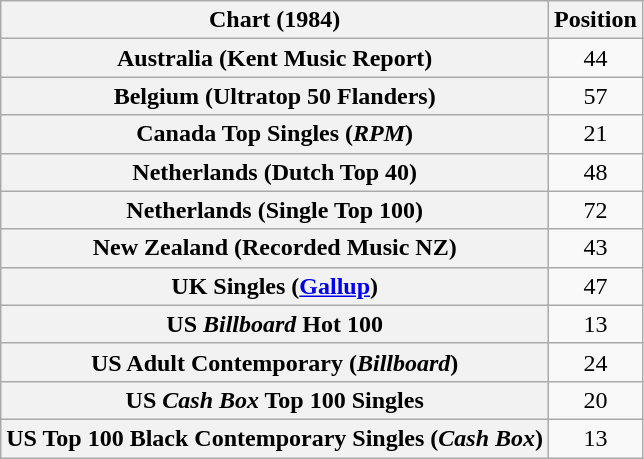<table class="wikitable sortable plainrowheaders" style="text-align:center">
<tr>
<th scope="col">Chart (1984)</th>
<th scope="col">Position</th>
</tr>
<tr>
<th scope="row">Australia (Kent Music Report)</th>
<td>44</td>
</tr>
<tr>
<th scope="row">Belgium (Ultratop 50 Flanders)</th>
<td>57</td>
</tr>
<tr>
<th scope="row">Canada Top Singles (<em>RPM</em>)</th>
<td>21</td>
</tr>
<tr>
<th scope="row">Netherlands (Dutch Top 40)</th>
<td>48</td>
</tr>
<tr>
<th scope="row">Netherlands (Single Top 100)</th>
<td>72</td>
</tr>
<tr>
<th scope="row">New Zealand (Recorded Music NZ)</th>
<td>43</td>
</tr>
<tr>
<th scope="row">UK Singles (<a href='#'>Gallup</a>)</th>
<td>47</td>
</tr>
<tr>
<th scope="row">US <em>Billboard</em> Hot 100</th>
<td>13</td>
</tr>
<tr>
<th scope="row">US Adult Contemporary (<em>Billboard</em>)</th>
<td>24</td>
</tr>
<tr>
<th scope="row">US <em>Cash Box</em> Top 100 Singles</th>
<td>20</td>
</tr>
<tr>
<th scope="row">US Top 100 Black Contemporary Singles (<em>Cash Box</em>)</th>
<td>13</td>
</tr>
</table>
